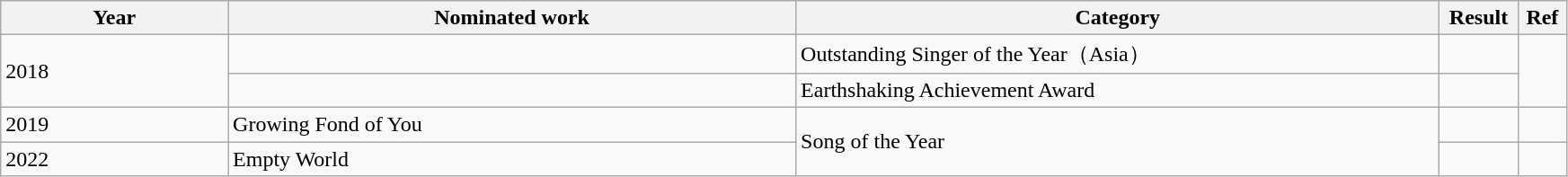<table class="wikitable"  width="92%">
<tr>
<th width="12%">Year</th>
<th width="30%">Nominated work</th>
<th width="34%">Category</th>
<th width="3%">Result</th>
<th width="2%">Ref</th>
</tr>
<tr>
<td rowspan=2>2018</td>
<td></td>
<td>Outstanding Singer of the Year（Asia）</td>
<td></td>
<td rowspan=2></td>
</tr>
<tr>
<td></td>
<td>Earthshaking Achievement Award</td>
<td></td>
</tr>
<tr>
<td>2019</td>
<td>Growing Fond of You</td>
<td rowspan=2>Song of the Year</td>
<td></td>
<td></td>
</tr>
<tr>
<td>2022</td>
<td>Empty World</td>
<td></td>
<td></td>
</tr>
</table>
